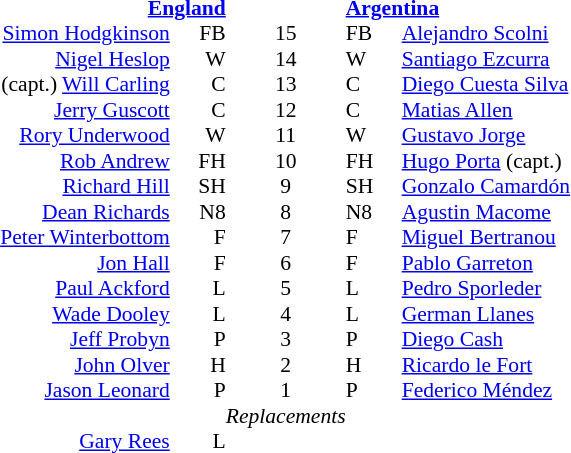<table width="100%" style="font-size:90%" cellspacing="0" cellpadding="0" align=center>
<tr>
<td width=41%;text-align=right></td>
<td width=3%;text-align:right></td>
<td width=4%;text-align:center></td>
<td width=3%;text-align:left></td>
<td width=49%;text-align:left></td>
</tr>
<tr>
<td colspan=2 align=right><strong><a href='#'>England</a></strong></td>
<td></td>
<td colspan=2><strong><a href='#'>Argentina</a></strong></td>
</tr>
<tr>
<td align=right><a href='#'>Simon Hodgkinson</a></td>
<td align=right>FB</td>
<td align=center>15</td>
<td>FB</td>
<td><a href='#'>Alejandro Scolni</a></td>
</tr>
<tr>
<td align=right><a href='#'>Nigel Heslop</a></td>
<td align=right>W</td>
<td align=center>14</td>
<td>W</td>
<td><a href='#'>Santiago Ezcurra</a></td>
</tr>
<tr>
<td align=right>(capt.) <a href='#'>Will Carling</a></td>
<td align=right>C</td>
<td align=center>13</td>
<td>C</td>
<td><a href='#'>Diego Cuesta Silva</a></td>
</tr>
<tr>
<td align=right><a href='#'>Jerry Guscott</a></td>
<td align=right>C</td>
<td align=center>12</td>
<td>C</td>
<td><a href='#'>Matias Allen</a></td>
</tr>
<tr>
<td align=right><a href='#'>Rory Underwood</a></td>
<td align=right>W</td>
<td align=center>11</td>
<td>W</td>
<td><a href='#'>Gustavo Jorge</a></td>
</tr>
<tr>
<td align=right><a href='#'>Rob Andrew</a></td>
<td align=right>FH</td>
<td align=center>10</td>
<td>FH</td>
<td><a href='#'>Hugo Porta</a> (capt.)</td>
</tr>
<tr>
<td align=right><a href='#'>Richard Hill</a></td>
<td align=right>SH</td>
<td align=center>9</td>
<td>SH</td>
<td><a href='#'>Gonzalo Camardón</a></td>
</tr>
<tr>
<td align=right><a href='#'>Dean Richards</a></td>
<td align=right>N8</td>
<td align=center>8</td>
<td>N8</td>
<td><a href='#'>Agustin Macome</a></td>
</tr>
<tr>
<td align=right><a href='#'>Peter Winterbottom</a></td>
<td align=right>F</td>
<td align=center>7</td>
<td>F</td>
<td><a href='#'>Miguel Bertranou</a></td>
</tr>
<tr>
<td align=right><a href='#'>Jon Hall</a></td>
<td align=right>F</td>
<td align=center>6</td>
<td>F</td>
<td><a href='#'>Pablo Garreton</a></td>
</tr>
<tr>
<td align=right> <a href='#'>Paul Ackford</a></td>
<td align=right>L</td>
<td align=center>5</td>
<td>L</td>
<td><a href='#'>Pedro Sporleder</a></td>
</tr>
<tr>
<td align=right><a href='#'>Wade Dooley</a></td>
<td align=right>L</td>
<td align=center>4</td>
<td>L</td>
<td><a href='#'>German Llanes</a></td>
</tr>
<tr>
<td align=right><a href='#'>Jeff Probyn</a></td>
<td align=right>P</td>
<td align=center>3</td>
<td>P</td>
<td><a href='#'>Diego Cash</a></td>
</tr>
<tr>
<td align=right><a href='#'>John Olver</a></td>
<td align=right>H</td>
<td align=center>2</td>
<td>H</td>
<td><a href='#'>Ricardo le Fort</a></td>
</tr>
<tr>
<td align=right><a href='#'>Jason Leonard</a></td>
<td align=right>P</td>
<td align=center>1</td>
<td>P</td>
<td><a href='#'>Federico Méndez</a> </td>
</tr>
<tr>
<td></td>
<td></td>
<td align=center><em>Replacements</em></td>
<td></td>
<td></td>
</tr>
<tr>
<td align=right> <a href='#'>Gary Rees</a></td>
<td align=right>L</td>
<td align=center></td>
<td></td>
<td></td>
</tr>
</table>
